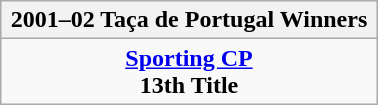<table class="wikitable" style="text-align: center; margin: 0 auto; width: 20%">
<tr>
<th>2001–02 Taça de Portugal Winners</th>
</tr>
<tr>
<td><strong><a href='#'>Sporting CP</a></strong><br><strong>13th Title</strong></td>
</tr>
</table>
